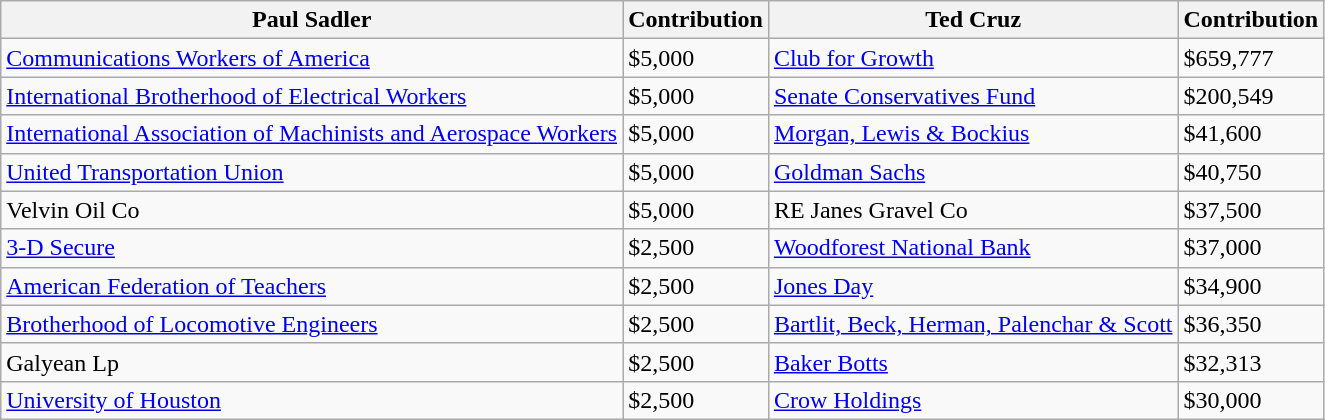<table class="wikitable sortable">
<tr>
<th>Paul Sadler</th>
<th>Contribution</th>
<th>Ted Cruz</th>
<th>Contribution</th>
</tr>
<tr>
<td><a href='#'>Communications Workers of America</a></td>
<td>$5,000</td>
<td><a href='#'>Club for Growth</a></td>
<td>$659,777</td>
</tr>
<tr>
<td><a href='#'>International Brotherhood of Electrical Workers</a></td>
<td>$5,000</td>
<td><a href='#'>Senate Conservatives Fund</a></td>
<td>$200,549</td>
</tr>
<tr>
<td><a href='#'>International Association of Machinists and Aerospace Workers</a></td>
<td>$5,000</td>
<td><a href='#'>Morgan, Lewis & Bockius</a></td>
<td>$41,600</td>
</tr>
<tr>
<td><a href='#'>United Transportation Union</a></td>
<td>$5,000</td>
<td><a href='#'>Goldman Sachs</a></td>
<td>$40,750</td>
</tr>
<tr>
<td>Velvin Oil Co</td>
<td>$5,000</td>
<td>RE Janes Gravel Co</td>
<td>$37,500</td>
</tr>
<tr>
<td><a href='#'>3-D Secure</a></td>
<td>$2,500</td>
<td><a href='#'>Woodforest National Bank</a></td>
<td>$37,000</td>
</tr>
<tr>
<td><a href='#'>American Federation of Teachers</a></td>
<td>$2,500</td>
<td><a href='#'>Jones Day</a></td>
<td>$34,900</td>
</tr>
<tr>
<td><a href='#'>Brotherhood of Locomotive Engineers</a></td>
<td>$2,500</td>
<td><a href='#'>Bartlit, Beck, Herman, Palenchar & Scott</a></td>
<td>$36,350</td>
</tr>
<tr>
<td>Galyean Lp</td>
<td>$2,500</td>
<td><a href='#'>Baker Botts</a></td>
<td>$32,313</td>
</tr>
<tr>
<td><a href='#'>University of Houston</a></td>
<td>$2,500</td>
<td><a href='#'>Crow Holdings</a></td>
<td>$30,000</td>
</tr>
</table>
